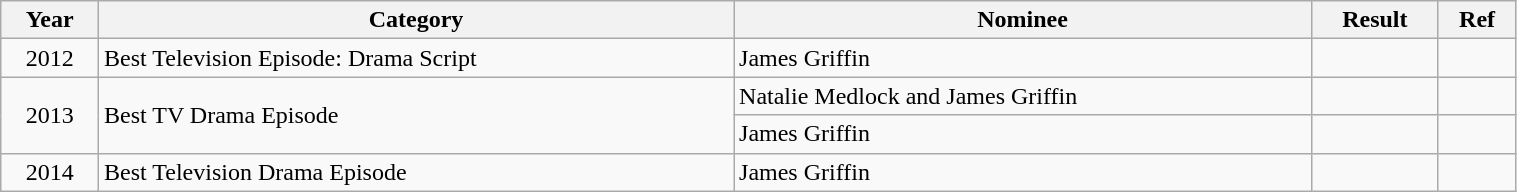<table class="wikitable" width="80%">
<tr>
<th>Year</th>
<th>Category</th>
<th>Nominee</th>
<th>Result</th>
<th>Ref</th>
</tr>
<tr>
<td align="center">2012</td>
<td>Best Television Episode: Drama Script</td>
<td>James Griffin </td>
<td></td>
<td align="center"></td>
</tr>
<tr>
<td align="center" rowspan="2">2013</td>
<td rowspan="2">Best TV Drama Episode</td>
<td>Natalie Medlock and James Griffin </td>
<td></td>
<td align="center"></td>
</tr>
<tr>
<td>James Griffin </td>
<td></td>
<td align="center"></td>
</tr>
<tr>
<td align="center">2014</td>
<td>Best Television Drama Episode</td>
<td>James Griffin </td>
<td></td>
<td align="center"></td>
</tr>
</table>
